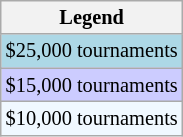<table class=wikitable style="font-size:85%">
<tr>
<th>Legend</th>
</tr>
<tr style="background:lightblue;">
<td>$25,000 tournaments</td>
</tr>
<tr style="background:#ccccff;">
<td>$15,000 tournaments</td>
</tr>
<tr style="background:#f0f8ff;">
<td>$10,000 tournaments</td>
</tr>
</table>
